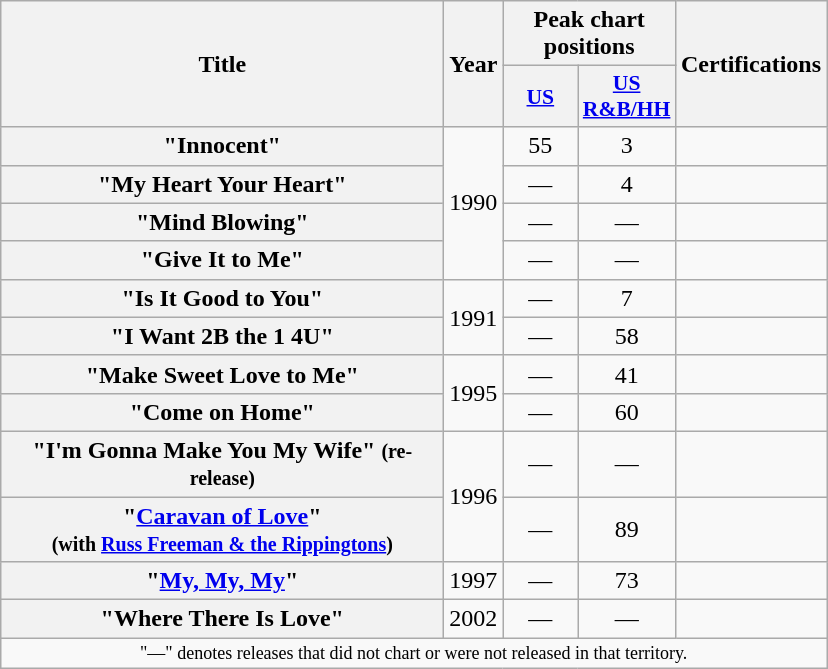<table class="wikitable plainrowheaders" style="text-align:center;">
<tr>
<th scope="col" rowspan="2" style="width:18em;">Title</th>
<th scope="col" rowspan="2">Year</th>
<th colspan="2" scope="col">Peak chart positions</th>
<th scope="col" rowspan="2">Certifications</th>
</tr>
<tr>
<th scope="col" style="width:3em;font-size:90%;"><a href='#'>US</a><br></th>
<th scope="col" style="width:3em;font-size:90%;"><a href='#'>US<br>R&B/HH</a><br></th>
</tr>
<tr>
<th scope="row">"Innocent"</th>
<td rowspan="4">1990</td>
<td>55</td>
<td>3</td>
<td></td>
</tr>
<tr>
<th scope="row">"My Heart Your Heart"</th>
<td>—</td>
<td>4</td>
<td></td>
</tr>
<tr>
<th scope="row">"Mind Blowing"</th>
<td>—</td>
<td>—</td>
<td></td>
</tr>
<tr>
<th scope="row">"Give It to Me"</th>
<td>—</td>
<td>—</td>
<td></td>
</tr>
<tr>
<th scope="row">"Is It Good to You"</th>
<td rowspan="2">1991</td>
<td>—</td>
<td>7</td>
<td></td>
</tr>
<tr>
<th scope="row">"I Want 2B the 1 4U"</th>
<td>—</td>
<td>58</td>
<td></td>
</tr>
<tr>
<th scope="row">"Make Sweet Love to Me"</th>
<td rowspan="2">1995</td>
<td>—</td>
<td>41</td>
<td></td>
</tr>
<tr>
<th scope="row">"Come on Home"</th>
<td>—</td>
<td>60</td>
<td></td>
</tr>
<tr>
<th scope="row">"I'm Gonna Make You My Wife" <small>(re-release)</small></th>
<td rowspan="2">1996</td>
<td>—</td>
<td>—</td>
<td></td>
</tr>
<tr>
<th scope="row">"<a href='#'>Caravan of Love</a>"<br><small>(with <a href='#'>Russ Freeman & the Rippingtons</a>)</small></th>
<td>—</td>
<td>89</td>
<td></td>
</tr>
<tr>
<th scope="row">"<a href='#'>My, My, My</a>"</th>
<td>1997</td>
<td>—</td>
<td>73</td>
<td></td>
</tr>
<tr>
<th scope="row">"Where There Is Love" </th>
<td>2002</td>
<td>—</td>
<td>—</td>
<td></td>
</tr>
<tr>
<td colspan="5" style="text-align:center; font-size:9pt;">"—" denotes releases that did not chart or were not released in that territory.</td>
</tr>
</table>
